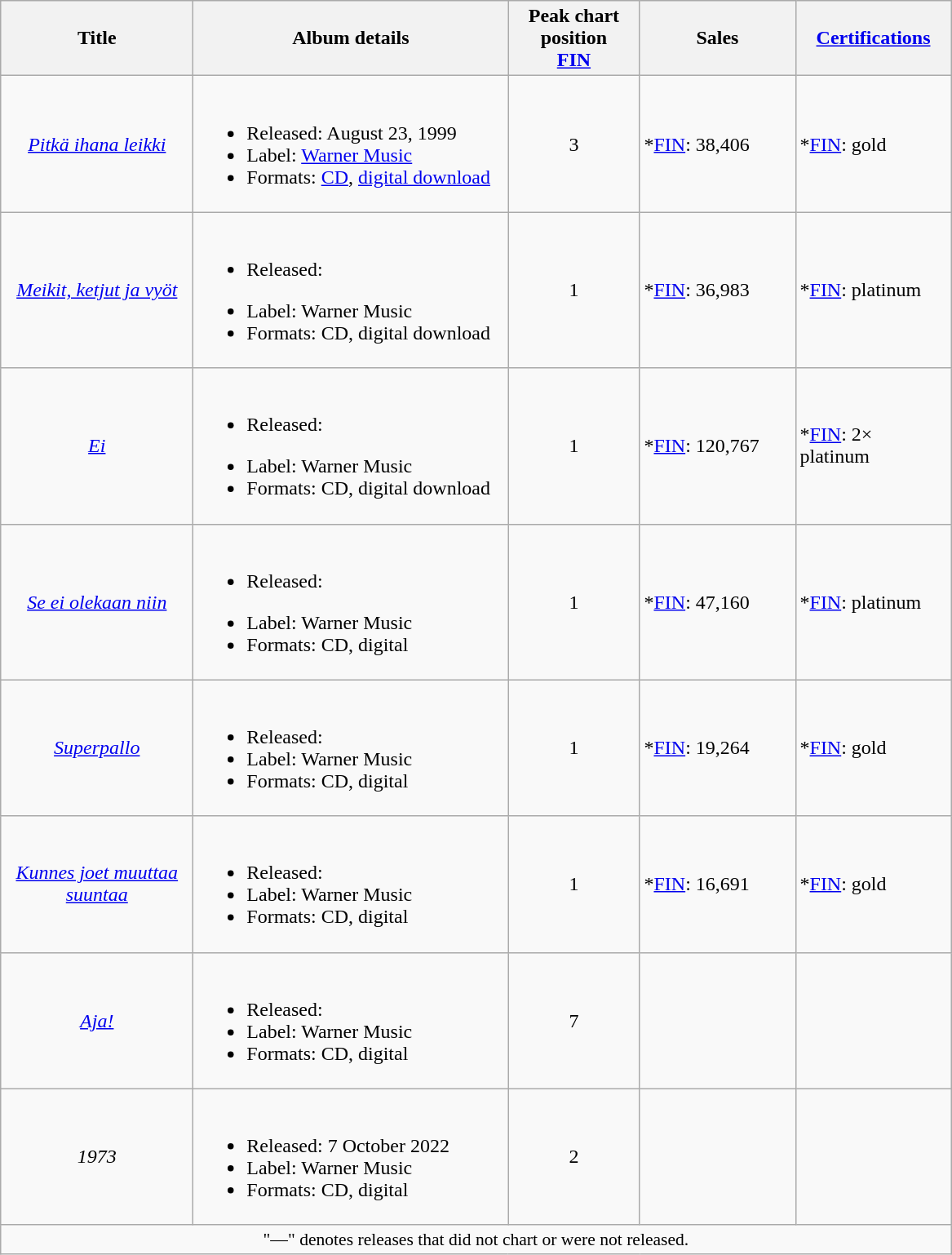<table class="wikitable" style="text-align:center;">
<tr>
<th rowspan="1" width="150">Title</th>
<th rowspan="1" width="250">Album details</th>
<th colspan="1" width="100">Peak chart position<br><a href='#'>FIN</a><br></th>
<th rowspan="1" width="120">Sales<br></th>
<th rowspan="1" width="120"><a href='#'>Certifications</a><br></th>
</tr>
<tr>
<td align=center><em><a href='#'>Pitkä ihana leikki</a></em></td>
<td align=left><br><ul><li>Released: August 23, 1999</li><li>Label: <a href='#'>Warner Music</a></li><li>Formats: <a href='#'>CD</a>, <a href='#'>digital download</a></li></ul></td>
<td>3</td>
<td align="left">*<a href='#'>FIN</a>: 38,406</td>
<td align="left">*<a href='#'>FIN</a>: gold</td>
</tr>
<tr>
<td align=center><em><a href='#'>Meikit, ketjut ja vyöt</a></em></td>
<td align=left><br><ul><li>Released:</li></ul><ul><li>Label: Warner Music</li><li>Formats: CD, digital download</li></ul></td>
<td>1</td>
<td align="left">*<a href='#'>FIN</a>: 36,983</td>
<td align="left">*<a href='#'>FIN</a>: platinum</td>
</tr>
<tr>
<td align=center><em><a href='#'>Ei</a></em></td>
<td align=left><br><ul><li>Released:</li></ul><ul><li>Label: Warner Music</li><li>Formats: CD, digital download</li></ul></td>
<td>1</td>
<td align="left">*<a href='#'>FIN</a>: 120,767</td>
<td align="left">*<a href='#'>FIN</a>: 2× platinum</td>
</tr>
<tr>
<td align=center><em><a href='#'>Se ei olekaan niin</a></em></td>
<td align=left><br><ul><li>Released:</li></ul><ul><li>Label: Warner Music</li><li>Formats: CD, digital</li></ul></td>
<td>1</td>
<td align="left">*<a href='#'>FIN</a>: 47,160</td>
<td align="left">*<a href='#'>FIN</a>: platinum</td>
</tr>
<tr>
<td align=center><em><a href='#'>Superpallo</a></em></td>
<td align=left><br><ul><li>Released: </li><li>Label: Warner Music</li><li>Formats: CD, digital</li></ul></td>
<td>1</td>
<td align="left">*<a href='#'>FIN</a>: 19,264</td>
<td align="left">*<a href='#'>FIN</a>: gold</td>
</tr>
<tr>
<td align=center><em><a href='#'>Kunnes joet muuttaa suuntaa</a></em></td>
<td align=left><br><ul><li>Released: </li><li>Label: Warner Music</li><li>Formats: CD, digital</li></ul></td>
<td>1</td>
<td align="left">*<a href='#'>FIN</a>: 16,691</td>
<td align="left">*<a href='#'>FIN</a>: gold</td>
</tr>
<tr>
<td align=center><em><a href='#'>Aja!</a></em></td>
<td align=left><br><ul><li>Released: </li><li>Label: Warner Music</li><li>Formats: CD, digital</li></ul></td>
<td>7</td>
<td align="left"></td>
<td align="left"></td>
</tr>
<tr>
<td align=center><em>1973</em></td>
<td align=left><br><ul><li>Released: 7 October 2022</li><li>Label: Warner Music</li><li>Formats: CD, digital</li></ul></td>
<td>2<br></td>
<td align="left"></td>
<td align="left"></td>
</tr>
<tr>
<td align="center" colspan="5" style="font-size:90%">"—" denotes releases that did not chart or were not released.</td>
</tr>
</table>
